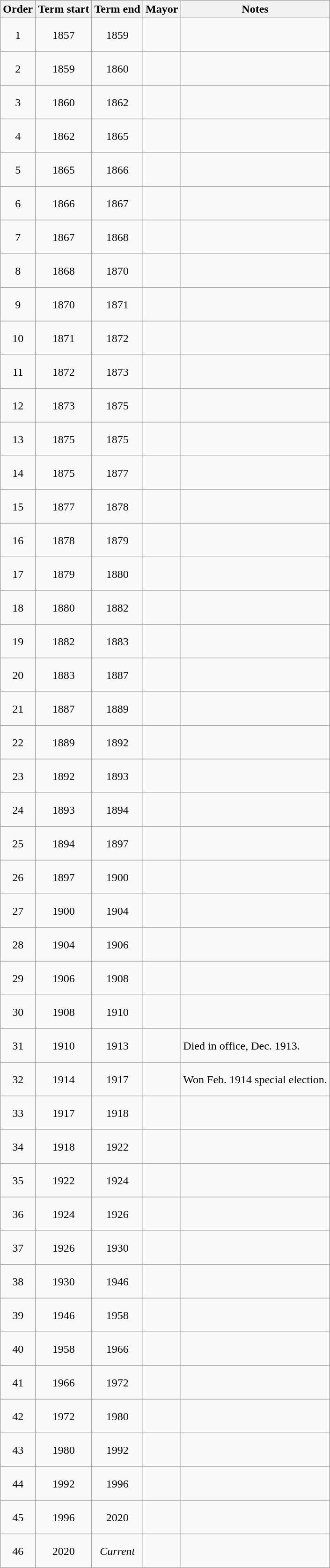<table class="wikitable sortable mw-collapsible mw-collapsed" style="text-align:center">
<tr>
<th>Order</th>
<th>Term start</th>
<th>Term end</th>
<th>Mayor</th>
<th>Notes</th>
</tr>
<tr style="height:3em">
<td>1</td>
<td>1857</td>
<td>1859</td>
<td align=left></td>
<td></td>
</tr>
<tr style="height:3em">
<td>2</td>
<td>1859</td>
<td>1860</td>
<td align=left></td>
<td></td>
</tr>
<tr style="height:3em">
<td>3</td>
<td>1860</td>
<td>1862</td>
<td align=left></td>
<td></td>
</tr>
<tr style="height:3em">
<td>4</td>
<td>1862</td>
<td>1865</td>
<td align=left></td>
<td></td>
</tr>
<tr style="height:3em">
<td>5</td>
<td>1865</td>
<td>1866</td>
<td align=left></td>
<td></td>
</tr>
<tr style="height:3em">
<td>6</td>
<td>1866</td>
<td>1867</td>
<td align=left></td>
<td></td>
</tr>
<tr style="height:3em">
<td>7</td>
<td>1867</td>
<td>1868</td>
<td align=left></td>
<td></td>
</tr>
<tr style="height:3em">
<td>8</td>
<td>1868</td>
<td>1870</td>
<td align=left></td>
<td></td>
</tr>
<tr style="height:3em">
<td>9</td>
<td>1870</td>
<td>1871</td>
<td align=left></td>
<td></td>
</tr>
<tr style="height:3em">
<td>10</td>
<td>1871</td>
<td>1872</td>
<td align=left></td>
<td></td>
</tr>
<tr style="height:3em">
<td>11</td>
<td>1872</td>
<td>1873</td>
<td align=left></td>
<td></td>
</tr>
<tr style="height:3em">
<td>12</td>
<td>1873</td>
<td>1875</td>
<td align=left></td>
<td></td>
</tr>
<tr style="height:3em">
<td>13</td>
<td>1875</td>
<td>1875</td>
<td align=left></td>
<td></td>
</tr>
<tr style="height:3em">
<td>14</td>
<td>1875</td>
<td>1877</td>
<td align=left></td>
<td></td>
</tr>
<tr style="height:3em">
<td>15</td>
<td>1877</td>
<td>1878</td>
<td align=left></td>
<td></td>
</tr>
<tr style="height:3em">
<td>16</td>
<td>1878</td>
<td>1879</td>
<td align=left></td>
<td></td>
</tr>
<tr style="height:3em">
<td>17</td>
<td>1879</td>
<td>1880</td>
<td align=left></td>
<td></td>
</tr>
<tr style="height:3em">
<td>18</td>
<td>1880</td>
<td>1882</td>
<td align=left></td>
<td></td>
</tr>
<tr style="height:3em">
<td>19</td>
<td>1882</td>
<td>1883</td>
<td align=left></td>
<td></td>
</tr>
<tr style="height:3em">
<td>20</td>
<td>1883</td>
<td>1887</td>
<td align=left></td>
<td></td>
</tr>
<tr style="height:3em">
<td>21</td>
<td>1887</td>
<td>1889</td>
<td align=left></td>
<td></td>
</tr>
<tr style="height:3em">
<td>22</td>
<td>1889</td>
<td>1892</td>
<td align=left></td>
<td></td>
</tr>
<tr style="height:3em">
<td>23</td>
<td>1892</td>
<td>1893</td>
<td align=left></td>
<td></td>
</tr>
<tr style="height:3em">
<td>24</td>
<td>1893</td>
<td>1894</td>
<td align=left></td>
<td></td>
</tr>
<tr style="height:3em">
<td>25</td>
<td>1894</td>
<td>1897</td>
<td align=left></td>
<td></td>
</tr>
<tr style="height:3em">
<td>26</td>
<td>1897</td>
<td>1900</td>
<td align=left></td>
<td></td>
</tr>
<tr style="height:3em">
<td>27</td>
<td>1900</td>
<td>1904</td>
<td align=left></td>
<td></td>
</tr>
<tr style="height:3em">
<td>28</td>
<td>1904</td>
<td>1906</td>
<td align=left></td>
<td></td>
</tr>
<tr style="height:3em">
<td>29</td>
<td>1906</td>
<td>1908</td>
<td align=left></td>
<td></td>
</tr>
<tr style="height:3em">
<td>30</td>
<td>1908</td>
<td>1910</td>
<td align=left></td>
<td></td>
</tr>
<tr style="height:3em">
<td>31</td>
<td>1910</td>
<td>1913</td>
<td align=left></td>
<td align=left>Died in office, Dec. 1913.</td>
</tr>
<tr style="height:3em">
<td>32</td>
<td>1914</td>
<td>1917</td>
<td align=left></td>
<td align=left>Won Feb. 1914 special election.</td>
</tr>
<tr style="height:3em">
<td>33</td>
<td>1917</td>
<td>1918</td>
<td align=left></td>
<td></td>
</tr>
<tr style="height:3em">
<td>34</td>
<td>1918</td>
<td>1922</td>
<td align=left></td>
<td></td>
</tr>
<tr style="height:3em">
<td>35</td>
<td>1922</td>
<td>1924</td>
<td align=left></td>
<td></td>
</tr>
<tr style="height:3em">
<td>36</td>
<td>1924</td>
<td>1926</td>
<td align=left></td>
<td></td>
</tr>
<tr style="height:3em">
<td>37</td>
<td>1926</td>
<td>1930</td>
<td align=left></td>
<td></td>
</tr>
<tr style="height:3em">
<td>38</td>
<td>1930</td>
<td>1946</td>
<td align=left></td>
<td></td>
</tr>
<tr style="height:3em">
<td>39</td>
<td>1946</td>
<td>1958</td>
<td align=left></td>
<td></td>
</tr>
<tr style="height:3em">
<td>40</td>
<td>1958</td>
<td>1966</td>
<td align=left></td>
<td></td>
</tr>
<tr style="height:3em">
<td>41</td>
<td>1966</td>
<td>1972</td>
<td align=left></td>
<td></td>
</tr>
<tr style="height:3em">
<td>42</td>
<td>1972</td>
<td>1980</td>
<td align=left></td>
<td></td>
</tr>
<tr style="height:3em">
<td>43</td>
<td>1980</td>
<td>1992</td>
<td align=left></td>
<td></td>
</tr>
<tr style="height:3em">
<td>44</td>
<td>1992</td>
<td>1996</td>
<td align=left></td>
<td></td>
</tr>
<tr style="height:3em">
<td>45</td>
<td>1996</td>
<td>2020</td>
<td align=left></td>
<td></td>
</tr>
<tr style="height:3em">
<td>46</td>
<td>2020</td>
<td><em>Current</em></td>
<td align=left></td>
<td></td>
</tr>
</table>
